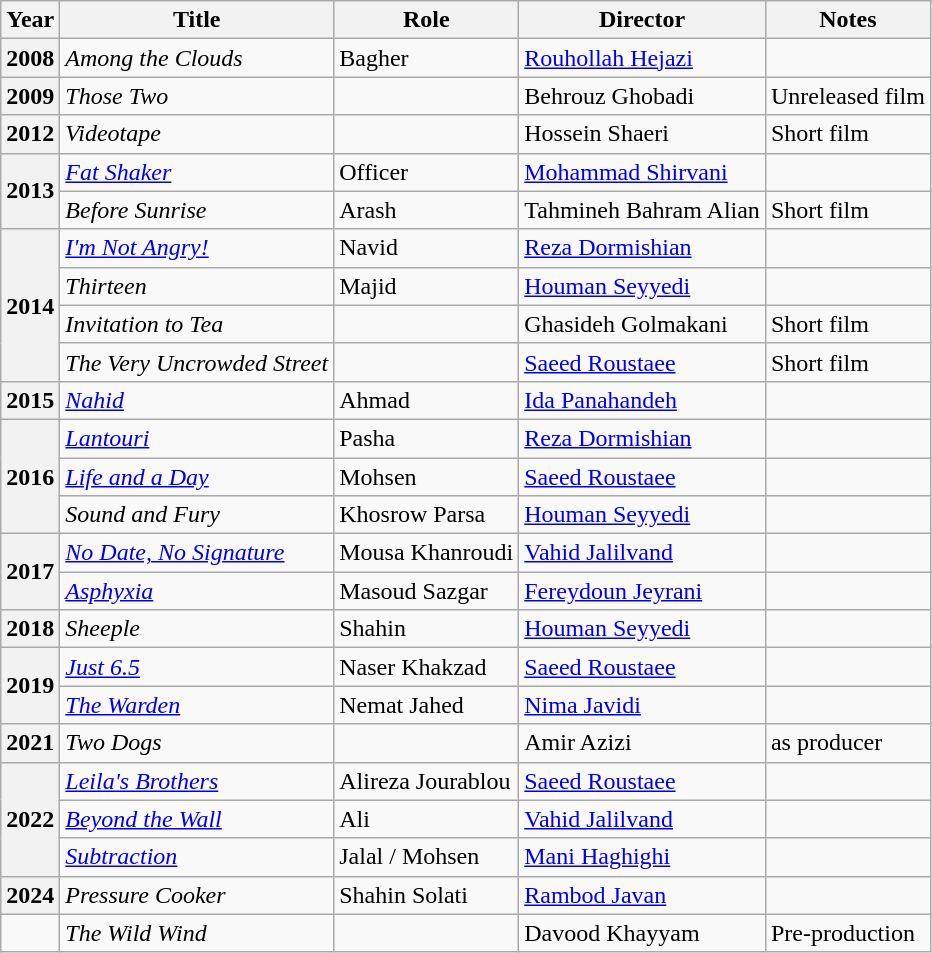<table class="wikitable plainrowheaders sortable"  style=font-size:100%>
<tr>
<th scope="col">Year</th>
<th scope="col">Title</th>
<th scope="col">Role</th>
<th scope="col">Director</th>
<th scope="col" class="unsortable">Notes</th>
</tr>
<tr>
<th scope=row>2008</th>
<td><em>Among the Clouds</em></td>
<td>Bagher</td>
<td><a href='#'>Rouhollah Hejazi</a></td>
<td></td>
</tr>
<tr>
<th scope=row>2009</th>
<td><em>Those Two</em></td>
<td></td>
<td>Behrouz Ghobadi</td>
<td>Unreleased film</td>
</tr>
<tr>
<th scope=row>2012</th>
<td><em>Videotape</em></td>
<td></td>
<td>Hossein Shaeri</td>
<td>Short film</td>
</tr>
<tr>
<th rowspan="2" scope="row">2013</th>
<td><em><a href='#'>Fat Shaker</a> </em></td>
<td>Officer</td>
<td><a href='#'>Mohammad Shirvani</a></td>
<td></td>
</tr>
<tr>
<td><em>Before Sunrise</em></td>
<td>Arash</td>
<td>Tahmineh Bahram Alian</td>
<td>Short film</td>
</tr>
<tr>
<th rowspan="4" scope="row">2014</th>
<td><em><a href='#'>I'm Not Angry!</a></em></td>
<td>Navid</td>
<td><a href='#'>Reza Dormishian</a></td>
<td></td>
</tr>
<tr>
<td><em>Thirteen</em></td>
<td>Majid</td>
<td><a href='#'>Houman Seyyedi</a></td>
<td></td>
</tr>
<tr>
<td><em>Invitation to Tea</em></td>
<td></td>
<td>Ghasideh Golmakani</td>
<td>Short film</td>
</tr>
<tr>
<td><em>The Very Uncrowded Street</em></td>
<td></td>
<td><a href='#'>Saeed Roustaee</a></td>
<td>Short film</td>
</tr>
<tr>
<th scope=row>2015</th>
<td><em><a href='#'>Nahid</a></em></td>
<td>Ahmad</td>
<td><a href='#'>Ida Panahandeh</a></td>
<td></td>
</tr>
<tr>
<th scope=row rowspan="3">2016</th>
<td><em><a href='#'>Lantouri</a></em></td>
<td>Pasha</td>
<td><a href='#'>Reza Dormishian</a></td>
<td></td>
</tr>
<tr>
<td><em><a href='#'>Life and a Day</a></em></td>
<td>Mohsen</td>
<td><a href='#'>Saeed Roustaee</a></td>
<td></td>
</tr>
<tr>
<td><em>Sound and Fury</em></td>
<td>Khosrow Parsa</td>
<td><a href='#'>Houman Seyyedi</a></td>
<td></td>
</tr>
<tr>
<th scope=row rowspan="2">2017</th>
<td><em><a href='#'>No Date, No Signature</a></em></td>
<td>Mousa Khanroudi</td>
<td><a href='#'>Vahid Jalilvand</a></td>
<td></td>
</tr>
<tr>
<td><em><a href='#'>Asphyxia</a></em></td>
<td>Masoud Sazgar</td>
<td><a href='#'>Fereydoun Jeyrani</a></td>
<td></td>
</tr>
<tr>
<th scope=row>2018</th>
<td><em>Sheeple</em></td>
<td>Shahin</td>
<td><a href='#'>Houman Seyyedi</a></td>
<td></td>
</tr>
<tr>
<th scope=row rowspan="2">2019</th>
<td><em><a href='#'>Just 6.5</a></em></td>
<td>Naser Khakzad</td>
<td><a href='#'>Saeed Roustaee</a></td>
<td></td>
</tr>
<tr>
<td><em><a href='#'>The Warden</a></em></td>
<td>Nemat Jahed</td>
<td><a href='#'>Nima Javidi</a></td>
<td></td>
</tr>
<tr>
<th scope=row>2021</th>
<td><em>Two Dogs</em></td>
<td></td>
<td>Amir Azizi</td>
<td>as producer</td>
</tr>
<tr>
<th rowspan="3" scope="row">2022</th>
<td><em><a href='#'>Leila's Brothers</a></em></td>
<td>Alireza Jourablou</td>
<td><a href='#'>Saeed Roustaee</a></td>
<td></td>
</tr>
<tr>
<td><em><a href='#'>Beyond the Wall</a></em></td>
<td>Ali</td>
<td><a href='#'>Vahid Jalilvand</a></td>
<td></td>
</tr>
<tr>
<td><em><a href='#'>Subtraction</a></em></td>
<td>Jalal / Mohsen</td>
<td><a href='#'>Mani Haghighi</a></td>
<td></td>
</tr>
<tr>
<th scope=row>2024</th>
<td><em>Pressure Cooker</em></td>
<td>Shahin Solati</td>
<td><a href='#'>Rambod Javan</a></td>
<td></td>
</tr>
<tr>
<td></td>
<td><em>The Wild Wind</em></td>
<td></td>
<td>Davood Khayyam</td>
<td>Pre-production</td>
</tr>
</table>
